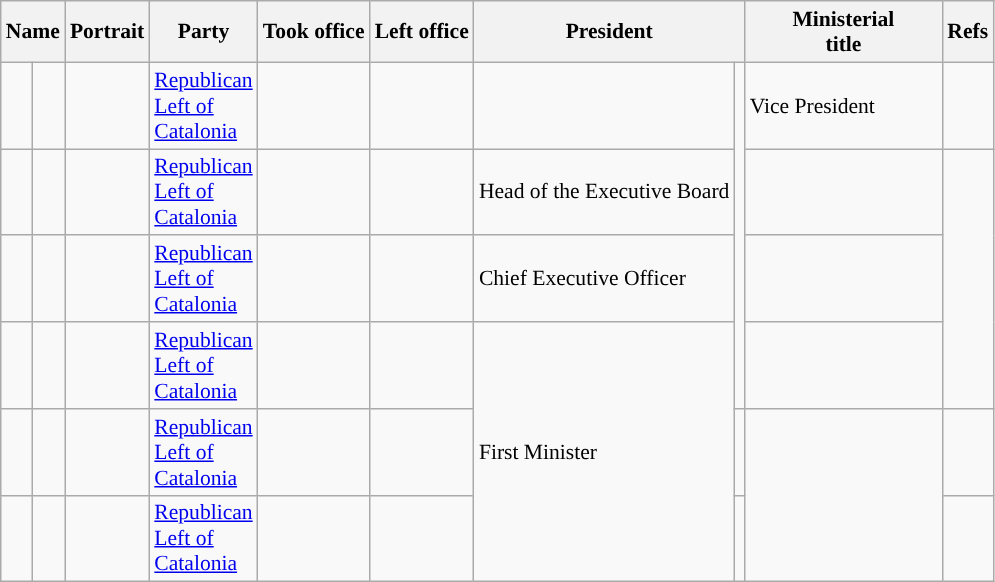<table class="wikitable plainrowheaders sortable" style="font-size:90%; text-align:left;">
<tr>
<th scope=col colspan="2">Name</th>
<th scope=col class=unsortable>Portrait</th>
<th scope=col width=50px>Party</th>
<th scope=col>Took office</th>
<th scope=col>Left office</th>
<th scope=col colspan="2">President</th>
<th width=125px>Ministerial<br>title</th>
<th scope=col width=25px class=unsortable>Refs</th>
</tr>
<tr>
<td !align="center" style="background:"></td>
<td></td>
<td align=center></td>
<td><a href='#'>Republican Left of Catalonia</a></td>
<td align=center></td>
<td align=center></td>
<td !align="center" style="background:"></td>
<td rowspan=4></td>
<td>Vice President</td>
<td align=center></td>
</tr>
<tr>
<td !align="center" style="background:"></td>
<td></td>
<td align=center></td>
<td><a href='#'>Republican Left of Catalonia</a></td>
<td align=center></td>
<td align=center></td>
<td>Head of the Executive Board</td>
<td align=center></td>
</tr>
<tr>
<td !align="center" style="background:"></td>
<td></td>
<td align=center></td>
<td><a href='#'>Republican Left of Catalonia</a></td>
<td align=center></td>
<td align=center></td>
<td>Chief Executive Officer</td>
<td align=center></td>
</tr>
<tr>
<td !align="center" style="background:"></td>
<td></td>
<td align=center></td>
<td><a href='#'>Republican Left of Catalonia</a></td>
<td align=center></td>
<td align=center></td>
<td rowspan=3>First Minister</td>
<td align=center></td>
</tr>
<tr>
<td !align="center" style="background:"></td>
<td></td>
<td align=center></td>
<td><a href='#'>Republican Left of Catalonia</a></td>
<td align=center></td>
<td align=center></td>
<td !align="center" style="background:"></td>
<td rowspan=2></td>
<td align=center></td>
</tr>
<tr>
<td !align="center" style="background:"></td>
<td></td>
<td align=center></td>
<td><a href='#'>Republican Left of Catalonia</a></td>
<td align=center></td>
<td align=center></td>
<td align=center></td>
</tr>
</table>
